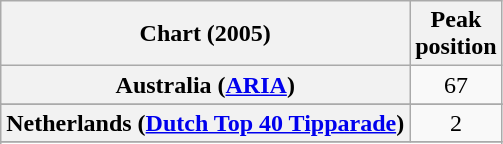<table class="wikitable sortable plainrowheaders" style="text-align:center">
<tr>
<th>Chart (2005)</th>
<th>Peak<br>position</th>
</tr>
<tr>
<th scope="row">Australia (<a href='#'>ARIA</a>)</th>
<td>67</td>
</tr>
<tr>
</tr>
<tr>
</tr>
<tr>
<th scope="row">Netherlands (<a href='#'>Dutch Top 40 Tipparade</a>)</th>
<td>2</td>
</tr>
<tr>
</tr>
<tr>
</tr>
<tr>
</tr>
<tr>
</tr>
<tr>
</tr>
<tr>
</tr>
<tr>
</tr>
<tr>
</tr>
<tr>
</tr>
</table>
